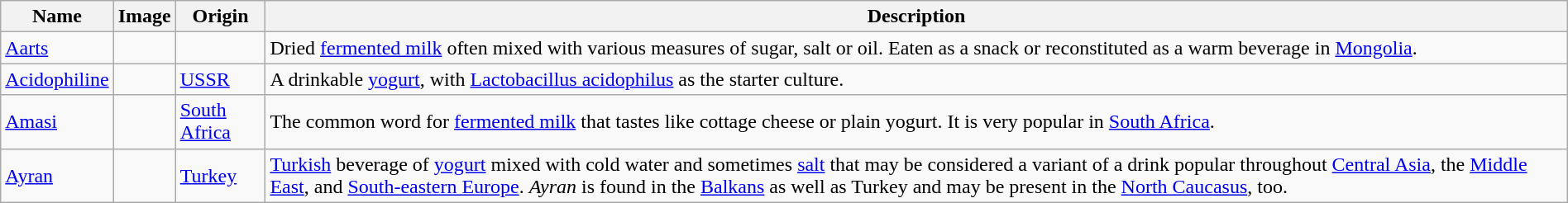<table class="wikitable sortable" style="width:100%;">
<tr>
<th>Name</th>
<th class="unsortable">Image</th>
<th>Origin</th>
<th>Description</th>
</tr>
<tr>
<td><a href='#'>Aarts</a></td>
<td></td>
<td></td>
<td>Dried <a href='#'>fermented milk</a> often mixed with various measures of sugar, salt or oil. Eaten as a snack or reconstituted as a warm beverage in <a href='#'>Mongolia</a>.</td>
</tr>
<tr Foot>
<td><a href='#'>Acidophiline</a></td>
<td></td>
<td><a href='#'>USSR</a></td>
<td>A drinkable <a href='#'>yogurt</a>, with <a href='#'>Lactobacillus acidophilus</a> as the starter culture.</td>
</tr>
<tr>
<td><a href='#'>Amasi</a></td>
<td></td>
<td><a href='#'>South Africa</a></td>
<td>The common word for <a href='#'>fermented milk</a> that tastes like cottage cheese or plain yogurt. It is very popular in <a href='#'>South Africa</a>.</td>
</tr>
<tr>
<td><a href='#'>Ayran</a></td>
<td></td>
<td><a href='#'>Turkey</a></td>
<td><a href='#'>Turkish</a> beverage of <a href='#'>yogurt</a> mixed with cold water and sometimes <a href='#'>salt</a> that may be considered a variant of a drink popular throughout <a href='#'>Central Asia</a>, the <a href='#'>Middle East</a>, and <a href='#'>South-eastern Europe</a>. <em>Ayran</em> is found in the <a href='#'>Balkans</a> as well as Turkey and may be present in the <a href='#'>North Caucasus</a>, too.</td>
</tr>
</table>
